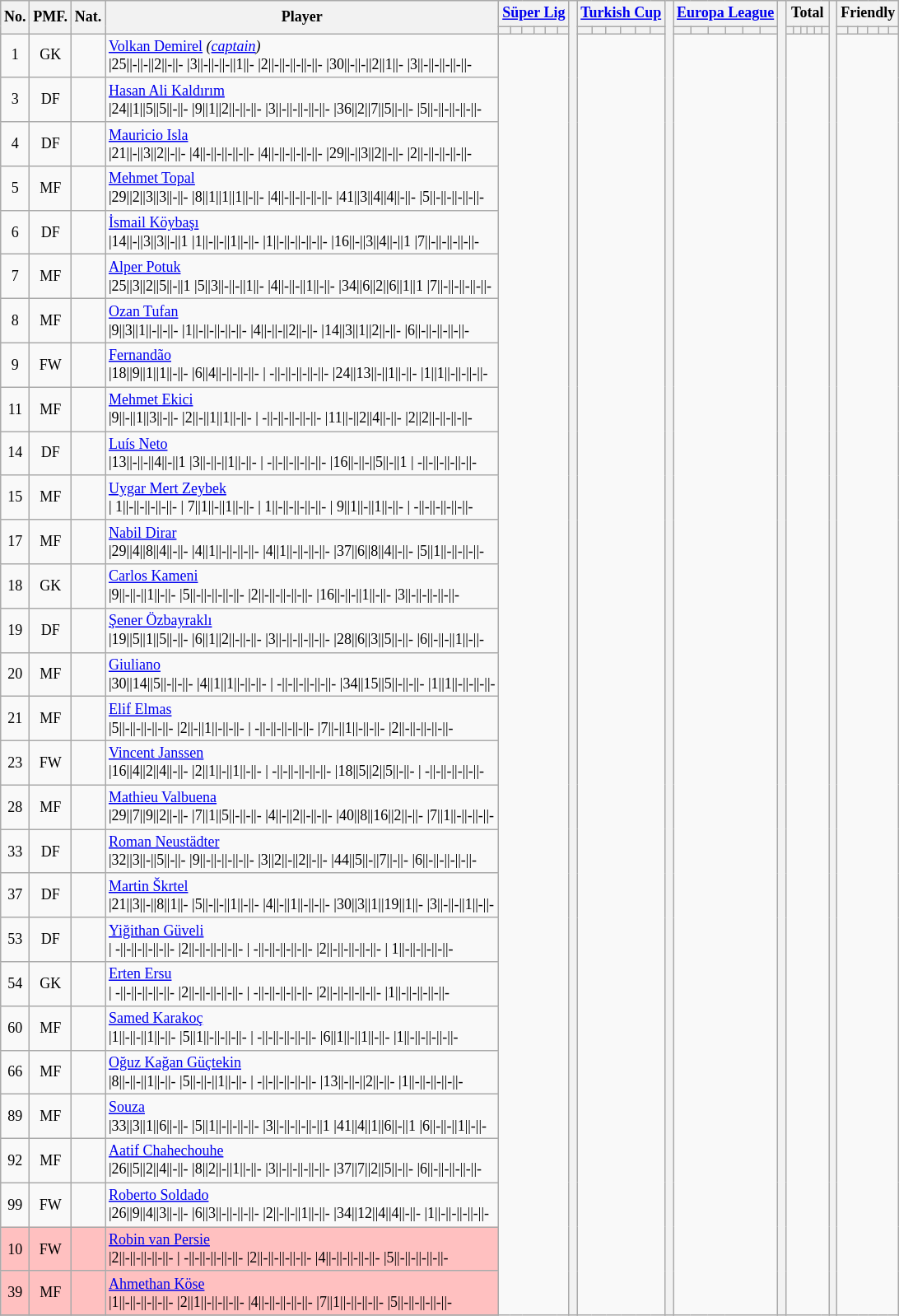<table class="wikitable" style="text-align: center; font-size:75%;">
<tr>
<th rowspan="2">No.</th>
<th rowspan="2">PMF.</th>
<th rowspan="2">Nat.</th>
<th rowspan="2">Player</th>
<th colspan="6"><a href='#'>Süper Lig</a></th>
<th rowspan="50" width="1"></th>
<th colspan="6"><a href='#'>Turkish Cup</a></th>
<th rowspan="50" width="1"></th>
<th colspan="6"><a href='#'>Europa League</a></th>
<th rowspan="50" width="1"></th>
<th colspan="6">Total</th>
<th rowspan="50" width="1"></th>
<th colspan="6">Friendly</th>
</tr>
<tr class="unsortable">
<th></th>
<th></th>
<th></th>
<th></th>
<th></th>
<th></th>
<th></th>
<th></th>
<th></th>
<th></th>
<th></th>
<th></th>
<th></th>
<th></th>
<th></th>
<th></th>
<th></th>
<th></th>
<th></th>
<th></th>
<th></th>
<th></th>
<th></th>
<th></th>
<th></th>
<th></th>
<th></th>
<th></th>
<th></th>
<th></th>
</tr>
<tr>
<td>1</td>
<td>GK</td>
<td></td>
<td align=left><a href='#'>Volkan Demirel</a> <em>(<a href='#'>captain</a>)</em><br>          |25||-||-||2||-||- 
        |3||-||-||-||1||- 
      |2||-||-||-||-||- 
              |30||-||-||2||1||-     
           |3||-||-||-||-||-</td>
</tr>
<tr>
<td>3</td>
<td>DF</td>
<td></td>
<td align=left><a href='#'>Hasan Ali Kaldırım</a><br>          |24||1||5||5||-||- 
        |9||1||2||-||-||- 
      |3||-||-||-||-||- 
              |36||2||7||5||-||-   
           |5||-||-||-||-||-</td>
</tr>
<tr>
<td>4</td>
<td>DF</td>
<td></td>
<td align=left><a href='#'>Mauricio Isla</a><br>          |21||-||3||2||-||- 
        |4||-||-||-||-||- 
      |4||-||-||-||-||- 
              |29||-||3||2||-||-     
           |2||-||-||-||-||-</td>
</tr>
<tr>
<td>5</td>
<td>MF</td>
<td></td>
<td align=left><a href='#'>Mehmet Topal</a><br>          |29||2||3||3||-||- 
        |8||1||1||1||-||- 
      |4||-||-||-||-||- 
              |41||3||4||4||-||-    
           |5||-||-||-||-||-</td>
</tr>
<tr>
<td>6</td>
<td>DF</td>
<td></td>
<td align=left><a href='#'>İsmail Köybaşı</a><br>          |14||-||3||3||-||1 
        |1||-||-||1||-||- 
      |1||-||-||-||-||- 
              |16||-||3||4||-||1
           |7||-||-||-||-||-</td>
</tr>
<tr>
<td>7</td>
<td>MF</td>
<td></td>
<td align=left><a href='#'>Alper Potuk</a><br>          |25||3||2||5||-||1 
        |5||3||-||-||1||- 
      |4||-||-||1||-||- 
              |34||6||2||6||1||1   
           |7||-||-||-||-||-</td>
</tr>
<tr>
<td>8</td>
<td>MF</td>
<td></td>
<td align=left><a href='#'>Ozan Tufan</a><br>          |9||3||1||-||-||- 
        |1||-||-||-||-||- 
      |4||-||-||2||-||- 
              |14||3||1||2||-||-
           |6||-||-||-||-||-</td>
</tr>
<tr>
<td>9</td>
<td>FW</td>
<td></td>
<td align=left><a href='#'>Fernandão</a><br>          |18||9||1||1||-||- 
        |6||4||-||-||-||- 
      | -||-||-||-||-||- 
              |24||13||-||1||-||-   
           |1||1||-||-||-||-</td>
</tr>
<tr>
<td>11</td>
<td>MF</td>
<td></td>
<td align=left><a href='#'>Mehmet Ekici</a><br>          |9||-||1||3||-||- 
        |2||-||1||1||-||- 
      | -||-||-||-||-||- 
              |11||-||2||4||-||-  
           |2||2||-||-||-||-</td>
</tr>
<tr>
<td>14</td>
<td>DF</td>
<td></td>
<td align=left><a href='#'>Luís Neto</a><br>          |13||-||-||4||-||1 
        |3||-||-||1||-||- 
      | -||-||-||-||-||- 
              |16||-||-||5||-||1
           | -||-||-||-||-||-</td>
</tr>
<tr>
<td>15</td>
<td>MF</td>
<td></td>
<td align=left><a href='#'>Uygar Mert Zeybek</a><br>          | 1||-||-||-||-||- 
        | 7||1||-||1||-||- 
      | 1||-||-||-||-||- 
              | 9||1||-||1||-||-    
           | -||-||-||-||-||-</td>
</tr>
<tr>
<td>17</td>
<td>MF</td>
<td></td>
<td align=left><a href='#'>Nabil Dirar</a><br>          |29||4||8||4||-||- 
        |4||1||-||-||-||- 
      |4||1||-||-||-||- 
              |37||6||8||4||-||-     
           |5||1||-||-||-||-</td>
</tr>
<tr>
<td>18</td>
<td>GK</td>
<td></td>
<td align=left><a href='#'>Carlos Kameni</a><br>          |9||-||-||1||-||- 
        |5||-||-||-||-||- 
      |2||-||-||-||-||- 
              |16||-||-||1||-||-   
           |3||-||-||-||-||-</td>
</tr>
<tr>
<td>19</td>
<td>DF</td>
<td></td>
<td align=left><a href='#'>Şener Özbayraklı</a><br>          |19||5||1||5||-||- 
        |6||1||2||-||-||- 
      |3||-||-||-||-||- 
              |28||6||3||5||-||-   
           |6||-||-||1||-||-</td>
</tr>
<tr>
<td>20</td>
<td>MF</td>
<td></td>
<td align=left><a href='#'>Giuliano</a><br>          |30||14||5||-||-||- 
        |4||1||1||-||-||- 
      | -||-||-||-||-||- 
              |34||15||5||-||-||-    
           |1||1||-||-||-||-</td>
</tr>
<tr>
<td>21</td>
<td>MF</td>
<td></td>
<td align=left><a href='#'>Elif Elmas</a><br>          |5||-||-||-||-||- 
        |2||-||1||-||-||- 
      | -||-||-||-||-||- 
              |7||-||1||-||-||-   
           |2||-||-||-||-||-</td>
</tr>
<tr>
<td>23</td>
<td>FW</td>
<td></td>
<td align=left><a href='#'>Vincent Janssen</a><br>          |16||4||2||4||-||- 
        |2||1||-||1||-||- 
      | -||-||-||-||-||- 
              |18||5||2||5||-||-   
           | -||-||-||-||-||-</td>
</tr>
<tr>
<td>28</td>
<td>MF</td>
<td></td>
<td align=left><a href='#'>Mathieu Valbuena</a><br>          |29||7||9||2||-||- 
        |7||1||5||-||-||- 
      |4||-||2||-||-||- 
              |40||8||16||2||-||-   
           |7||1||-||-||-||-</td>
</tr>
<tr>
<td>33</td>
<td>DF</td>
<td></td>
<td align=left><a href='#'>Roman Neustädter</a><br>          |32||3||-||5||-||- 
        |9||-||-||-||-||- 
      |3||2||-||2||-||- 
              |44||5||-||7||-||-    
           |6||-||-||-||-||-</td>
</tr>
<tr>
<td>37</td>
<td>DF</td>
<td></td>
<td align=left><a href='#'>Martin Škrtel</a><br>          |21||3||-||8||1||- 
        |5||-||-||1||-||- 
      |4||-||1||-||-||- 
              |30||3||1||19||1||-  
           |3||-||-||1||-||-</td>
</tr>
<tr>
<td>53</td>
<td>DF</td>
<td></td>
<td align=left><a href='#'>Yiğithan Güveli</a><br>          | -||-||-||-||-||- 
        |2||-||-||-||-||- 
      | -||-||-||-||-||- 
              |2||-||-||-||-||-    
           | 1||-||-||-||-||-</td>
</tr>
<tr>
<td>54</td>
<td>GK</td>
<td></td>
<td align=left><a href='#'>Erten Ersu</a><br>          | -||-||-||-||-||- 
        |2||-||-||-||-||- 
      | -||-||-||-||-||- 
              |2||-||-||-||-||-     
           |1||-||-||-||-||-</td>
</tr>
<tr>
<td>60</td>
<td>MF</td>
<td></td>
<td align=left><a href='#'>Samed Karakoç</a><br>          |1||-||-||1||-||- 
        |5||1||-||-||-||- 
      | -||-||-||-||-||- 
              |6||1||-||1||-||-   
           |1||-||-||-||-||-</td>
</tr>
<tr>
<td>66</td>
<td>MF</td>
<td></td>
<td align=left><a href='#'>Oğuz Kağan Güçtekin</a><br>          |8||-||-||1||-||- 
        |5||-||-||1||-||- 
      | -||-||-||-||-||- 
              |13||-||-||2||-||-     
           |1||-||-||-||-||-</td>
</tr>
<tr>
<td>89</td>
<td>MF</td>
<td></td>
<td align=left><a href='#'>Souza</a><br>          |33||3||1||6||-||- 
        |5||1||-||-||-||- 
      |3||-||-||-||-||1 
              |41||4||1||6||-||1
           |6||-||-||1||-||-</td>
</tr>
<tr>
<td>92</td>
<td>MF</td>
<td></td>
<td align=left><a href='#'>Aatif Chahechouhe</a><br>          |26||5||2||4||-||- 
        |8||2||-||1||-||- 
      |3||-||-||-||-||- 
              |37||7||2||5||-||-   
           |6||-||-||-||-||-</td>
</tr>
<tr>
<td>99</td>
<td>FW</td>
<td></td>
<td align=left><a href='#'>Roberto Soldado</a><br>          |26||9||4||3||-||- 
        |6||3||-||-||-||- 
      |2||-||-||1||-||- 
              |34||12||4||4||-||- 
           |1||-||-||-||-||-</td>
</tr>
<tr bgcolor=#ffchch>
<td>10</td>
<td>FW</td>
<td></td>
<td align=left><a href='#'>Robin van Persie</a><br>          |2||-||-||-||-||- 
        | -||-||-||-||-||- 
      |2||-||-||-||-||- 
              |4||-||-||-||-||-   
           |5||-||-||-||-||-</td>
</tr>
<tr bgcolor=#ffchch>
<td>39</td>
<td>MF</td>
<td></td>
<td align=left><a href='#'>Ahmethan Köse</a><br>          |1||-||-||-||-||- 
        |2||1||-||-||-||- 
      |4||-||-||-||-||- 
              |7||1||-||-||-||- 
           |5||-||-||-||-||-</td>
</tr>
<tr>
</tr>
</table>
